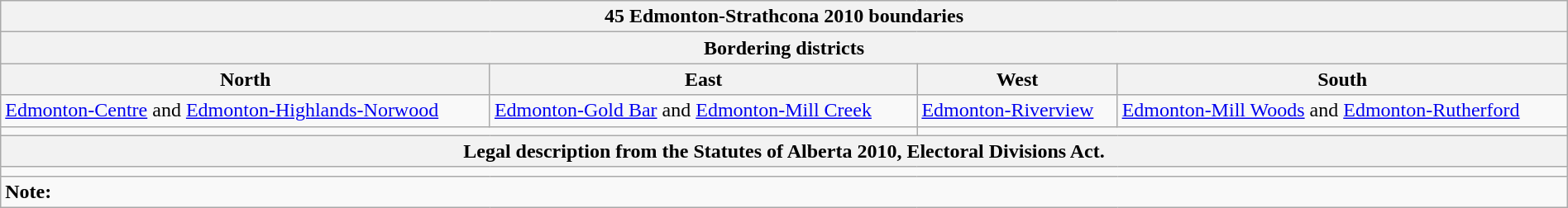<table class="wikitable collapsible collapsed" style="width:100%;">
<tr>
<th colspan=4>45 Edmonton-Strathcona 2010 boundaries</th>
</tr>
<tr>
<th colspan=4>Bordering districts</th>
</tr>
<tr>
<th>North</th>
<th>East</th>
<th>West</th>
<th>South</th>
</tr>
<tr>
<td><a href='#'>Edmonton-Centre</a> and <a href='#'>Edmonton-Highlands-Norwood</a></td>
<td><a href='#'>Edmonton-Gold Bar</a> and <a href='#'>Edmonton-Mill Creek</a></td>
<td><a href='#'>Edmonton-Riverview</a></td>
<td><a href='#'>Edmonton-Mill Woods</a> and <a href='#'>Edmonton-Rutherford</a></td>
</tr>
<tr>
<td colspan=2 align=center></td>
<td colspan=2 align=center></td>
</tr>
<tr>
<th colspan=4>Legal description from the Statutes of Alberta 2010, Electoral Divisions Act.</th>
</tr>
<tr>
<td colspan=4></td>
</tr>
<tr>
<td colspan=4><strong>Note:</strong></td>
</tr>
</table>
